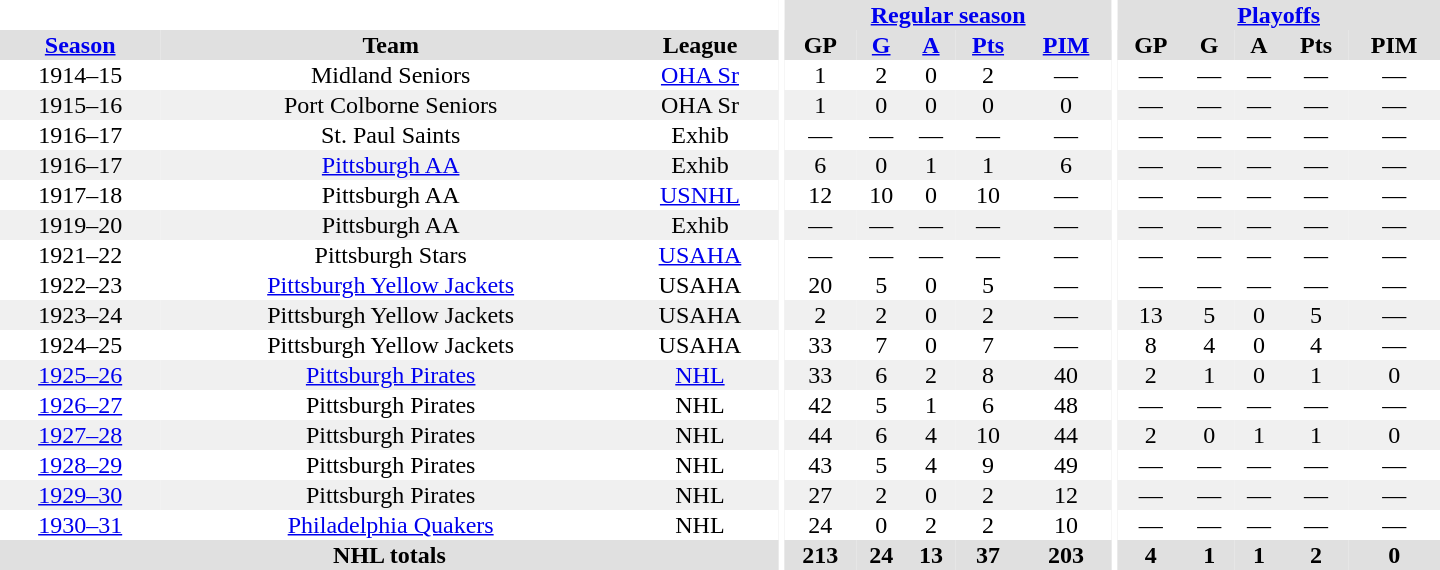<table border="0" cellpadding="1" cellspacing="0" style="text-align:center; width:60em">
<tr bgcolor="#e0e0e0">
<th colspan="3" bgcolor="#ffffff"></th>
<th rowspan="100" bgcolor="#ffffff"></th>
<th colspan="5"><a href='#'>Regular season</a></th>
<th rowspan="100" bgcolor="#ffffff"></th>
<th colspan="5"><a href='#'>Playoffs</a></th>
</tr>
<tr bgcolor="#e0e0e0">
<th><a href='#'>Season</a></th>
<th>Team</th>
<th>League</th>
<th>GP</th>
<th><a href='#'>G</a></th>
<th><a href='#'>A</a></th>
<th><a href='#'>Pts</a></th>
<th><a href='#'>PIM</a></th>
<th>GP</th>
<th>G</th>
<th>A</th>
<th>Pts</th>
<th>PIM</th>
</tr>
<tr>
<td>1914–15</td>
<td>Midland Seniors</td>
<td><a href='#'>OHA Sr</a></td>
<td>1</td>
<td>2</td>
<td>0</td>
<td>2</td>
<td>—</td>
<td>—</td>
<td>—</td>
<td>—</td>
<td>—</td>
<td>—</td>
</tr>
<tr bgcolor="#f0f0f0">
<td>1915–16</td>
<td>Port Colborne Seniors</td>
<td>OHA Sr</td>
<td>1</td>
<td>0</td>
<td>0</td>
<td>0</td>
<td>0</td>
<td>—</td>
<td>—</td>
<td>—</td>
<td>—</td>
<td>—</td>
</tr>
<tr>
<td>1916–17</td>
<td>St. Paul Saints</td>
<td>Exhib</td>
<td>—</td>
<td>—</td>
<td>—</td>
<td>—</td>
<td>—</td>
<td>—</td>
<td>—</td>
<td>—</td>
<td>—</td>
<td>—</td>
</tr>
<tr bgcolor="#f0f0f0">
<td>1916–17</td>
<td><a href='#'>Pittsburgh AA</a></td>
<td>Exhib</td>
<td>6</td>
<td>0</td>
<td>1</td>
<td>1</td>
<td>6</td>
<td>—</td>
<td>—</td>
<td>—</td>
<td>—</td>
<td>—</td>
</tr>
<tr>
<td>1917–18</td>
<td>Pittsburgh AA</td>
<td><a href='#'>USNHL</a></td>
<td>12</td>
<td>10</td>
<td>0</td>
<td>10</td>
<td>—</td>
<td>—</td>
<td>—</td>
<td>—</td>
<td>—</td>
<td>—</td>
</tr>
<tr bgcolor="#f0f0f0">
<td>1919–20</td>
<td>Pittsburgh AA</td>
<td>Exhib</td>
<td>—</td>
<td>—</td>
<td>—</td>
<td>—</td>
<td>—</td>
<td>—</td>
<td>—</td>
<td>—</td>
<td>—</td>
<td>—</td>
</tr>
<tr>
<td>1921–22</td>
<td>Pittsburgh Stars</td>
<td><a href='#'>USAHA</a></td>
<td>—</td>
<td>—</td>
<td>—</td>
<td>—</td>
<td>—</td>
<td>—</td>
<td>—</td>
<td>—</td>
<td>—</td>
<td>—</td>
</tr>
<tr>
<td>1922–23</td>
<td><a href='#'>Pittsburgh Yellow Jackets</a></td>
<td>USAHA</td>
<td>20</td>
<td>5</td>
<td>0</td>
<td>5</td>
<td>—</td>
<td>—</td>
<td>—</td>
<td>—</td>
<td>—</td>
<td>—</td>
</tr>
<tr bgcolor="#f0f0f0">
<td>1923–24</td>
<td>Pittsburgh Yellow Jackets</td>
<td>USAHA</td>
<td>2</td>
<td>2</td>
<td>0</td>
<td>2</td>
<td>—</td>
<td>13</td>
<td>5</td>
<td>0</td>
<td>5</td>
<td>—</td>
</tr>
<tr>
<td>1924–25</td>
<td>Pittsburgh Yellow Jackets</td>
<td>USAHA</td>
<td>33</td>
<td>7</td>
<td>0</td>
<td>7</td>
<td>—</td>
<td>8</td>
<td>4</td>
<td>0</td>
<td>4</td>
<td>—</td>
</tr>
<tr bgcolor="#f0f0f0">
<td><a href='#'>1925–26</a></td>
<td><a href='#'>Pittsburgh Pirates</a></td>
<td><a href='#'>NHL</a></td>
<td>33</td>
<td>6</td>
<td>2</td>
<td>8</td>
<td>40</td>
<td>2</td>
<td>1</td>
<td>0</td>
<td>1</td>
<td>0</td>
</tr>
<tr>
<td><a href='#'>1926–27</a></td>
<td>Pittsburgh Pirates</td>
<td>NHL</td>
<td>42</td>
<td>5</td>
<td>1</td>
<td>6</td>
<td>48</td>
<td>—</td>
<td>—</td>
<td>—</td>
<td>—</td>
<td>—</td>
</tr>
<tr bgcolor="#f0f0f0">
<td><a href='#'>1927–28</a></td>
<td>Pittsburgh Pirates</td>
<td>NHL</td>
<td>44</td>
<td>6</td>
<td>4</td>
<td>10</td>
<td>44</td>
<td>2</td>
<td>0</td>
<td>1</td>
<td>1</td>
<td>0</td>
</tr>
<tr>
<td><a href='#'>1928–29</a></td>
<td>Pittsburgh Pirates</td>
<td>NHL</td>
<td>43</td>
<td>5</td>
<td>4</td>
<td>9</td>
<td>49</td>
<td>—</td>
<td>—</td>
<td>—</td>
<td>—</td>
<td>—</td>
</tr>
<tr bgcolor="#f0f0f0">
<td><a href='#'>1929–30</a></td>
<td>Pittsburgh Pirates</td>
<td>NHL</td>
<td>27</td>
<td>2</td>
<td>0</td>
<td>2</td>
<td>12</td>
<td>—</td>
<td>—</td>
<td>—</td>
<td>—</td>
<td>—</td>
</tr>
<tr>
<td><a href='#'>1930–31</a></td>
<td><a href='#'>Philadelphia Quakers</a></td>
<td>NHL</td>
<td>24</td>
<td>0</td>
<td>2</td>
<td>2</td>
<td>10</td>
<td>—</td>
<td>—</td>
<td>—</td>
<td>—</td>
<td>—</td>
</tr>
<tr bgcolor="#e0e0e0">
<th colspan="3">NHL totals</th>
<th>213</th>
<th>24</th>
<th>13</th>
<th>37</th>
<th>203</th>
<th>4</th>
<th>1</th>
<th>1</th>
<th>2</th>
<th>0</th>
</tr>
</table>
